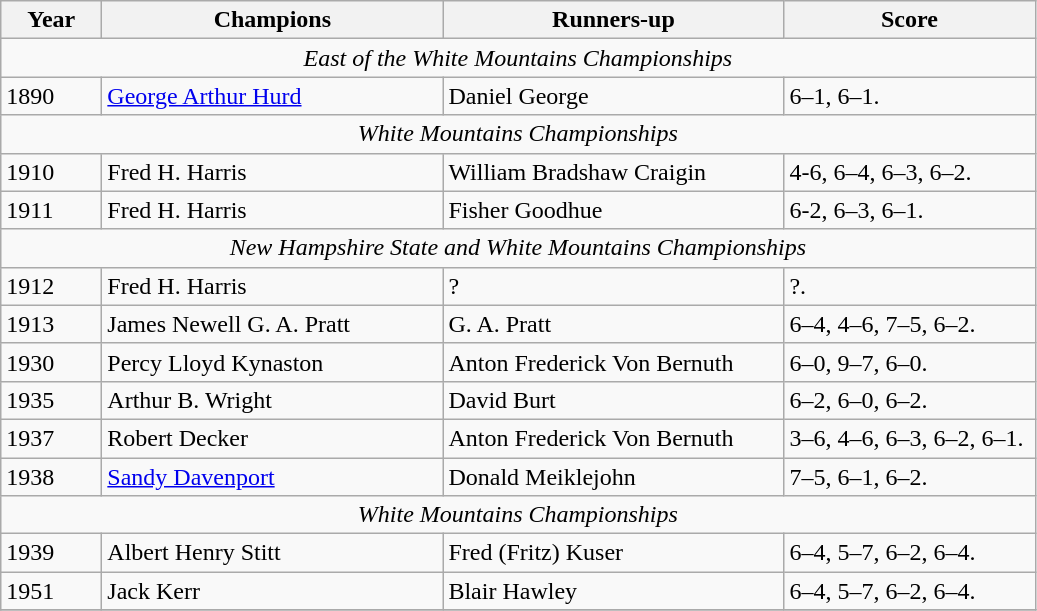<table class="wikitable sortable">
<tr>
<th style="width:60px;">Year</th>
<th style="width:220px;">Champions</th>
<th style="width:220px;">Runners-up</th>
<th style="width:160px;">Score</th>
</tr>
<tr>
<td colspan=4 align=center><em>East of the White Mountains Championships</em></td>
</tr>
<tr>
<td>1890</td>
<td> <a href='#'>George Arthur Hurd</a></td>
<td> Daniel George</td>
<td>6–1, 6–1.</td>
</tr>
<tr>
<td colspan=4 align=center><em>White Mountains Championships</em></td>
</tr>
<tr>
<td>1910</td>
<td> Fred H. Harris</td>
<td> William Bradshaw Craigin</td>
<td>4-6, 6–4, 6–3, 6–2.</td>
</tr>
<tr>
<td>1911</td>
<td> Fred H. Harris</td>
<td> Fisher Goodhue</td>
<td>6-2, 6–3, 6–1.</td>
</tr>
<tr>
<td colspan=4 align=center><em>New Hampshire State and White Mountains Championships</em></td>
</tr>
<tr>
<td>1912</td>
<td> Fred H. Harris</td>
<td> ?</td>
<td>?.</td>
</tr>
<tr>
<td>1913</td>
<td> James Newell G. A. Pratt</td>
<td> G. A. Pratt</td>
<td>6–4, 4–6, 7–5, 6–2.</td>
</tr>
<tr>
<td>1930</td>
<td> Percy Lloyd Kynaston</td>
<td> Anton Frederick Von Bernuth</td>
<td>6–0, 9–7, 6–0.</td>
</tr>
<tr>
<td>1935</td>
<td> Arthur B. Wright</td>
<td> David Burt</td>
<td>6–2, 6–0, 6–2.</td>
</tr>
<tr>
<td>1937</td>
<td> Robert Decker</td>
<td> Anton Frederick Von Bernuth</td>
<td>3–6, 4–6, 6–3, 6–2, 6–1.</td>
</tr>
<tr>
<td>1938</td>
<td> <a href='#'>Sandy Davenport</a></td>
<td> Donald Meiklejohn</td>
<td>7–5, 6–1, 6–2.</td>
</tr>
<tr>
<td colspan=4 align=center><em>White Mountains Championships</em></td>
</tr>
<tr>
<td>1939</td>
<td> Albert Henry Stitt</td>
<td> Fred (Fritz) Kuser</td>
<td>6–4, 5–7, 6–2, 6–4.</td>
</tr>
<tr>
<td>1951</td>
<td> Jack Kerr</td>
<td> Blair Hawley</td>
<td>6–4, 5–7, 6–2, 6–4.</td>
</tr>
<tr>
</tr>
</table>
